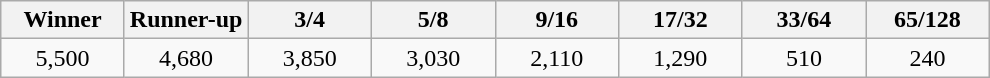<table class="wikitable">
<tr>
<th width=75>Winner</th>
<th width=75>Runner-up</th>
<th width=75>3/4</th>
<th width=75>5/8</th>
<th width=75>9/16</th>
<th width=75>17/32</th>
<th width=75>33/64</th>
<th width=75>65/128</th>
</tr>
<tr>
<td align=center>5,500</td>
<td align=center>4,680</td>
<td align=center>3,850</td>
<td align=center>3,030</td>
<td align=center>2,110</td>
<td align=center>1,290</td>
<td align=center>510</td>
<td align=center>240</td>
</tr>
</table>
